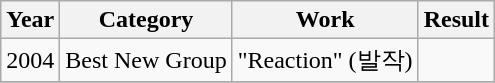<table class="wikitable plainrowheaders" style="text-align:center;">
<tr>
<th>Year</th>
<th>Category</th>
<th>Work</th>
<th>Result</th>
</tr>
<tr>
<td>2004</td>
<td>Best New Group</td>
<td>"Reaction" (발작)</td>
<td></td>
</tr>
<tr>
</tr>
</table>
